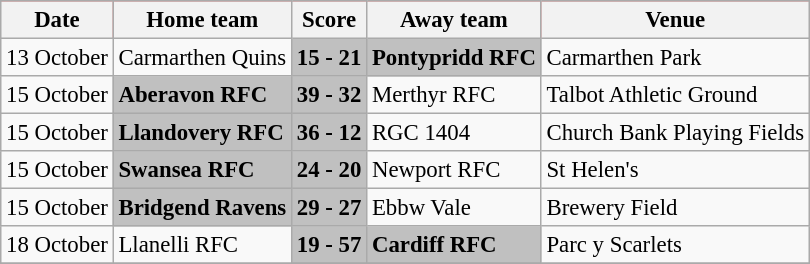<table class="wikitable" style="margin:0.5em auto; font-size:95%">
<tr bgcolor="#E00000">
<th>Date</th>
<th>Home team</th>
<th>Score</th>
<th>Away team</th>
<th>Venue</th>
</tr>
<tr>
<td>13 October</td>
<td>Carmarthen Quins</td>
<td bgcolor="silver"><strong>15 - 21</strong></td>
<td bgcolor="silver"><strong>Pontypridd RFC</strong></td>
<td>Carmarthen Park</td>
</tr>
<tr>
<td>15 October</td>
<td bgcolor="silver"><strong>Aberavon RFC</strong></td>
<td bgcolor="silver"><strong>39 - 32</strong></td>
<td>Merthyr RFC</td>
<td>Talbot Athletic Ground</td>
</tr>
<tr>
<td>15 October</td>
<td bgcolor="silver"><strong>Llandovery RFC</strong></td>
<td bgcolor="silver"><strong>36 - 12</strong></td>
<td>RGC 1404</td>
<td>Church Bank Playing Fields</td>
</tr>
<tr>
<td>15 October</td>
<td bgcolor="silver"><strong>Swansea RFC</strong></td>
<td bgcolor="silver"><strong>24 - 20</strong></td>
<td>Newport RFC</td>
<td>St Helen's</td>
</tr>
<tr>
<td>15 October</td>
<td bgcolor="silver"><strong>Bridgend Ravens</strong></td>
<td bgcolor="silver"><strong>29 - 27</strong></td>
<td>Ebbw Vale</td>
<td>Brewery Field</td>
</tr>
<tr>
<td>18 October</td>
<td>Llanelli RFC</td>
<td bgcolor="silver"><strong>19 - 57</strong></td>
<td bgcolor="silver"><strong>Cardiff RFC</strong></td>
<td>Parc y Scarlets</td>
</tr>
<tr>
</tr>
</table>
